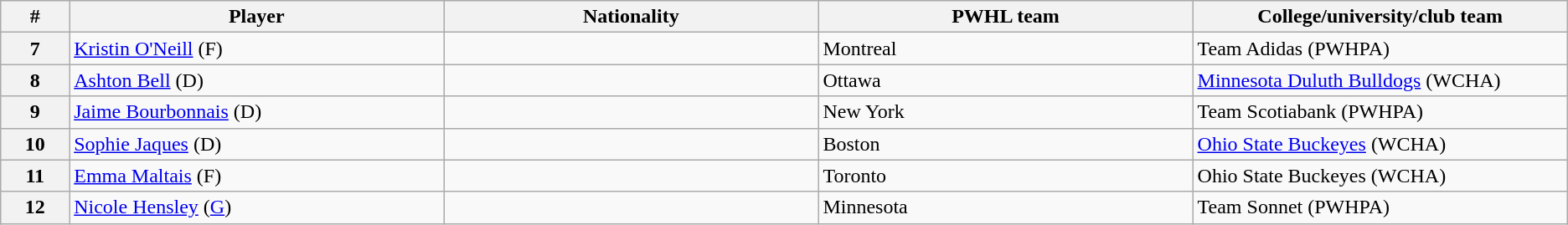<table class="wikitable">
<tr>
<th style="width:2.75%;">#</th>
<th style="width:15.0%;">Player</th>
<th style="width:15.0%;">Nationality</th>
<th style="width:15.0%;">PWHL team</th>
<th style="width:15.0%;">College/university/club team</th>
</tr>
<tr>
<th>7</th>
<td><a href='#'>Kristin O'Neill</a> (F)</td>
<td></td>
<td>Montreal</td>
<td>Team Adidas (PWHPA)</td>
</tr>
<tr>
<th>8</th>
<td><a href='#'>Ashton Bell</a> (D)</td>
<td></td>
<td>Ottawa</td>
<td><a href='#'>Minnesota Duluth Bulldogs</a> (WCHA)</td>
</tr>
<tr>
<th>9</th>
<td><a href='#'>Jaime Bourbonnais</a> (D)</td>
<td></td>
<td>New York</td>
<td>Team Scotiabank (PWHPA)</td>
</tr>
<tr>
<th>10</th>
<td><a href='#'>Sophie Jaques</a> (D)</td>
<td></td>
<td>Boston</td>
<td><a href='#'>Ohio State Buckeyes</a> (WCHA)</td>
</tr>
<tr>
<th>11</th>
<td><a href='#'>Emma Maltais</a> (F)</td>
<td></td>
<td>Toronto</td>
<td>Ohio State Buckeyes (WCHA)</td>
</tr>
<tr>
<th>12</th>
<td><a href='#'>Nicole Hensley</a> (<a href='#'>G</a>)</td>
<td></td>
<td>Minnesota</td>
<td>Team Sonnet (PWHPA)</td>
</tr>
</table>
